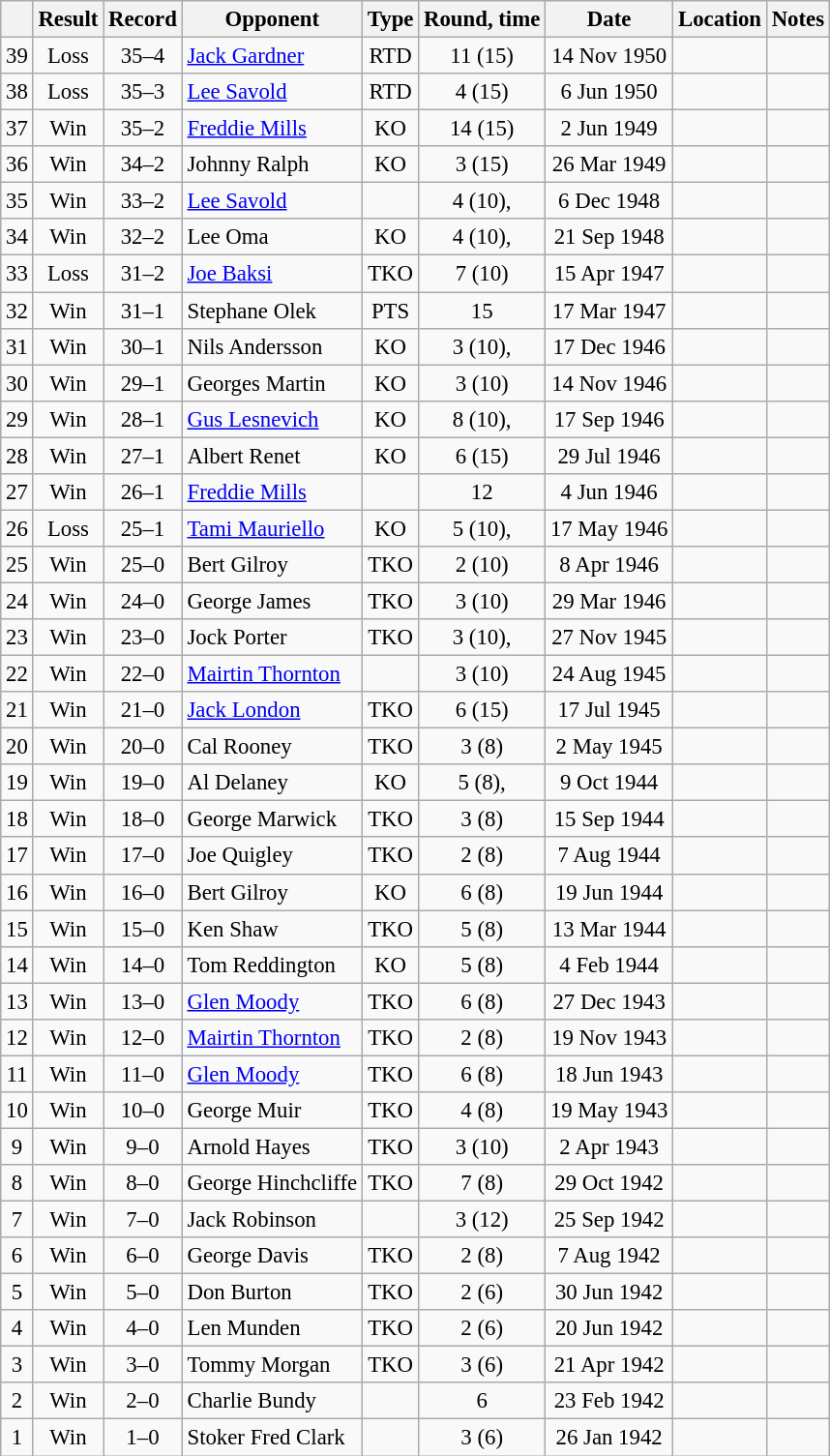<table class="wikitable" style="text-align:center; font-size:95%">
<tr>
<th></th>
<th>Result</th>
<th>Record</th>
<th>Opponent</th>
<th>Type</th>
<th>Round, time</th>
<th>Date</th>
<th>Location</th>
<th>Notes</th>
</tr>
<tr>
<td>39</td>
<td>Loss</td>
<td>35–4</td>
<td style="text-align:left;"> <a href='#'>Jack Gardner</a></td>
<td>RTD</td>
<td>11 (15)</td>
<td>14 Nov 1950</td>
<td style="text-align:left;"> </td>
<td style="text-align:left;"></td>
</tr>
<tr>
<td>38</td>
<td>Loss</td>
<td>35–3</td>
<td style="text-align:left;"> <a href='#'>Lee Savold</a></td>
<td>RTD</td>
<td>4 (15)</td>
<td>6 Jun 1950</td>
<td style="text-align:left;"> </td>
<td style="text-align:left;"></td>
</tr>
<tr>
<td>37</td>
<td>Win</td>
<td>35–2</td>
<td style="text-align:left;"> <a href='#'>Freddie Mills</a></td>
<td>KO</td>
<td>14 (15)</td>
<td>2 Jun 1949</td>
<td style="text-align:left;"> </td>
<td style="text-align:left;"></td>
</tr>
<tr>
<td>36</td>
<td>Win</td>
<td>34–2</td>
<td style="text-align:left;"> Johnny Ralph</td>
<td>KO</td>
<td>3 (15)</td>
<td>26 Mar 1949</td>
<td style="text-align:left;"> </td>
<td style="text-align:left;"></td>
</tr>
<tr>
<td>35</td>
<td>Win</td>
<td>33–2</td>
<td style="text-align:left;"> <a href='#'>Lee Savold</a></td>
<td></td>
<td>4 (10), </td>
<td>6 Dec 1948</td>
<td style="text-align:left;"> </td>
<td style="text-align:left;"></td>
</tr>
<tr>
<td>34</td>
<td>Win</td>
<td>32–2</td>
<td style="text-align:left;"> Lee Oma</td>
<td>KO</td>
<td>4 (10), </td>
<td>21 Sep 1948</td>
<td style="text-align:left;"> </td>
<td style="text-align:left;"></td>
</tr>
<tr>
<td>33</td>
<td>Loss</td>
<td>31–2</td>
<td style="text-align:left;"> <a href='#'>Joe Baksi</a></td>
<td>TKO</td>
<td>7 (10)</td>
<td>15 Apr 1947</td>
<td style="text-align:left;"> </td>
<td style="text-align:left;"></td>
</tr>
<tr>
<td>32</td>
<td>Win</td>
<td>31–1</td>
<td style="text-align:left;"> Stephane Olek</td>
<td>PTS</td>
<td>15</td>
<td>17 Mar 1947</td>
<td style="text-align:left;"> </td>
<td style="text-align:left;"></td>
</tr>
<tr>
<td>31</td>
<td>Win</td>
<td>30–1</td>
<td style="text-align:left;"> Nils Andersson</td>
<td>KO</td>
<td>3 (10), </td>
<td>17 Dec 1946</td>
<td style="text-align:left;"> </td>
<td style="text-align:left;"></td>
</tr>
<tr>
<td>30</td>
<td>Win</td>
<td>29–1</td>
<td style="text-align:left;"> Georges Martin</td>
<td>KO</td>
<td>3 (10)</td>
<td>14 Nov 1946</td>
<td style="text-align:left;"> </td>
<td style="text-align:left;"></td>
</tr>
<tr>
<td>29</td>
<td>Win</td>
<td>28–1</td>
<td style="text-align:left;"> <a href='#'>Gus Lesnevich</a></td>
<td>KO</td>
<td>8 (10), </td>
<td>17 Sep 1946</td>
<td style="text-align:left;"> </td>
<td style="text-align:left;"></td>
</tr>
<tr>
<td>28</td>
<td>Win</td>
<td>27–1</td>
<td style="text-align:left;"> Albert Renet</td>
<td>KO</td>
<td>6 (15)</td>
<td>29 Jul 1946</td>
<td style="text-align:left;"> </td>
<td style="text-align:left;"></td>
</tr>
<tr>
<td>27</td>
<td>Win</td>
<td>26–1</td>
<td style="text-align:left;"> <a href='#'>Freddie Mills</a></td>
<td></td>
<td>12</td>
<td>4 Jun 1946</td>
<td style="text-align:left;"> </td>
<td></td>
</tr>
<tr>
<td>26</td>
<td>Loss</td>
<td>25–1</td>
<td style="text-align:left;"> <a href='#'>Tami Mauriello</a></td>
<td>KO</td>
<td>5 (10), </td>
<td>17 May 1946</td>
<td style="text-align:left;"> </td>
<td style="text-align:left;"></td>
</tr>
<tr>
<td>25</td>
<td>Win</td>
<td>25–0</td>
<td style="text-align:left;"> Bert Gilroy</td>
<td>TKO</td>
<td>2 (10)</td>
<td>8 Apr 1946</td>
<td style="text-align:left;"> </td>
<td></td>
</tr>
<tr>
<td>24</td>
<td>Win</td>
<td>24–0</td>
<td style="text-align:left;"> George James</td>
<td>TKO</td>
<td>3 (10)</td>
<td>29 Mar 1946</td>
<td style="text-align:left;"> </td>
<td></td>
</tr>
<tr>
<td>23</td>
<td>Win</td>
<td>23–0</td>
<td style="text-align:left;"> Jock Porter</td>
<td>TKO</td>
<td>3 (10), </td>
<td>27 Nov 1945</td>
<td style="text-align:left;"> </td>
<td></td>
</tr>
<tr>
<td>22</td>
<td>Win</td>
<td>22–0</td>
<td style="text-align:left;"> <a href='#'>Mairtin Thornton</a></td>
<td></td>
<td>3 (10)</td>
<td>24 Aug 1945</td>
<td style="text-align:left;"> </td>
<td style="text-align:left;"></td>
</tr>
<tr>
<td>21</td>
<td>Win</td>
<td>21–0</td>
<td style="text-align:left;"> <a href='#'>Jack London</a></td>
<td>TKO</td>
<td>6 (15)</td>
<td>17 Jul 1945</td>
<td style="text-align:left;"> </td>
<td style="text-align:left;"></td>
</tr>
<tr>
<td>20</td>
<td>Win</td>
<td>20–0</td>
<td style="text-align:left;"> Cal Rooney</td>
<td>TKO</td>
<td>3 (8)</td>
<td>2 May 1945</td>
<td style="text-align:left;"> </td>
<td style="text-align:left;"></td>
</tr>
<tr>
<td>19</td>
<td>Win</td>
<td>19–0</td>
<td style="text-align:left;"> Al Delaney</td>
<td>KO</td>
<td>5 (8), </td>
<td>9 Oct 1944</td>
<td style="text-align:left;"> </td>
<td></td>
</tr>
<tr>
<td>18</td>
<td>Win</td>
<td>18–0</td>
<td style="text-align:left;"> George Marwick</td>
<td>TKO</td>
<td>3 (8)</td>
<td>15 Sep 1944</td>
<td style="text-align:left;"> </td>
<td></td>
</tr>
<tr>
<td>17</td>
<td>Win</td>
<td>17–0</td>
<td style="text-align:left;"> Joe Quigley</td>
<td>TKO</td>
<td>2 (8)</td>
<td>7 Aug 1944</td>
<td style="text-align:left;"> </td>
<td></td>
</tr>
<tr>
<td>16</td>
<td>Win</td>
<td>16–0</td>
<td style="text-align:left;"> Bert Gilroy</td>
<td>KO</td>
<td>6 (8)</td>
<td>19 Jun 1944</td>
<td style="text-align:left;"> </td>
<td></td>
</tr>
<tr>
<td>15</td>
<td>Win</td>
<td>15–0</td>
<td style="text-align:left;"> Ken Shaw</td>
<td>TKO</td>
<td>5 (8)</td>
<td>13 Mar 1944</td>
<td style="text-align:left;"> </td>
<td></td>
</tr>
<tr>
<td>14</td>
<td>Win</td>
<td>14–0</td>
<td style="text-align:left;"> Tom Reddington</td>
<td>KO</td>
<td>5 (8)</td>
<td>4 Feb 1944</td>
<td style="text-align:left;"> </td>
<td></td>
</tr>
<tr>
<td>13</td>
<td>Win</td>
<td>13–0</td>
<td style="text-align:left;"> <a href='#'>Glen Moody</a></td>
<td>TKO</td>
<td>6 (8)</td>
<td>27 Dec 1943</td>
<td style="text-align:left;"> </td>
<td></td>
</tr>
<tr>
<td>12</td>
<td>Win</td>
<td>12–0</td>
<td style="text-align:left;"> <a href='#'>Mairtin Thornton</a></td>
<td>TKO</td>
<td>2 (8)</td>
<td>19 Nov 1943</td>
<td style="text-align:left;"> </td>
<td></td>
</tr>
<tr>
<td>11</td>
<td>Win</td>
<td>11–0</td>
<td style="text-align:left;"> <a href='#'>Glen Moody</a></td>
<td>TKO</td>
<td>6 (8)</td>
<td>18 Jun 1943</td>
<td style="text-align:left;"> </td>
<td></td>
</tr>
<tr>
<td>10</td>
<td>Win</td>
<td>10–0</td>
<td style="text-align:left;"> George Muir</td>
<td>TKO</td>
<td>4 (8)</td>
<td>19 May 1943</td>
<td style="text-align:left;"> </td>
<td></td>
</tr>
<tr>
<td>9</td>
<td>Win</td>
<td>9–0</td>
<td style="text-align:left;"> Arnold Hayes</td>
<td>TKO</td>
<td>3 (10)</td>
<td>2 Apr 1943</td>
<td style="text-align:left;"> </td>
<td></td>
</tr>
<tr>
<td>8</td>
<td>Win</td>
<td>8–0</td>
<td style="text-align:left;"> George Hinchcliffe</td>
<td>TKO</td>
<td>7 (8)</td>
<td>29 Oct 1942</td>
<td style="text-align:left;"> </td>
<td></td>
</tr>
<tr>
<td>7</td>
<td>Win</td>
<td>7–0</td>
<td style="text-align:left;"> Jack Robinson</td>
<td></td>
<td>3 (12)</td>
<td>25 Sep 1942</td>
<td style="text-align:left;"> </td>
<td style="text-align:left;"></td>
</tr>
<tr>
<td>6</td>
<td>Win</td>
<td>6–0</td>
<td style="text-align:left;"> George Davis</td>
<td>TKO</td>
<td>2 (8)</td>
<td>7 Aug 1942</td>
<td style="text-align:left;"> </td>
<td></td>
</tr>
<tr>
<td>5</td>
<td>Win</td>
<td>5–0</td>
<td style="text-align:left;"> Don Burton</td>
<td>TKO</td>
<td>2 (6)</td>
<td>30 Jun 1942</td>
<td style="text-align:left;"> </td>
<td></td>
</tr>
<tr>
<td>4</td>
<td>Win</td>
<td>4–0</td>
<td style="text-align:left;"> Len Munden</td>
<td>TKO</td>
<td>2 (6)</td>
<td>20 Jun 1942</td>
<td style="text-align:left;"> </td>
<td></td>
</tr>
<tr>
<td>3</td>
<td>Win</td>
<td>3–0</td>
<td style="text-align:left;"> Tommy Morgan</td>
<td>TKO</td>
<td>3 (6)</td>
<td>21 Apr 1942</td>
<td style="text-align:left;"> </td>
<td></td>
</tr>
<tr>
<td>2</td>
<td>Win</td>
<td>2–0</td>
<td style="text-align:left;"> Charlie Bundy</td>
<td></td>
<td>6</td>
<td>23 Feb 1942</td>
<td style="text-align:left;"> </td>
<td></td>
</tr>
<tr>
<td>1</td>
<td>Win</td>
<td>1–0</td>
<td style="text-align:left;"> Stoker Fred Clark</td>
<td></td>
<td>3 (6)</td>
<td>26 Jan 1942</td>
<td style="text-align:left;"> </td>
<td></td>
</tr>
</table>
